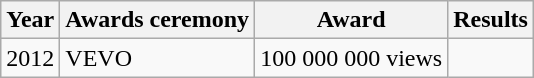<table class="wikitable">
<tr>
<th>Year</th>
<th>Awards ceremony</th>
<th>Award</th>
<th>Results</th>
</tr>
<tr>
<td>2012</td>
<td>VEVO</td>
<td>100 000 000 views</td>
<td></td>
</tr>
</table>
